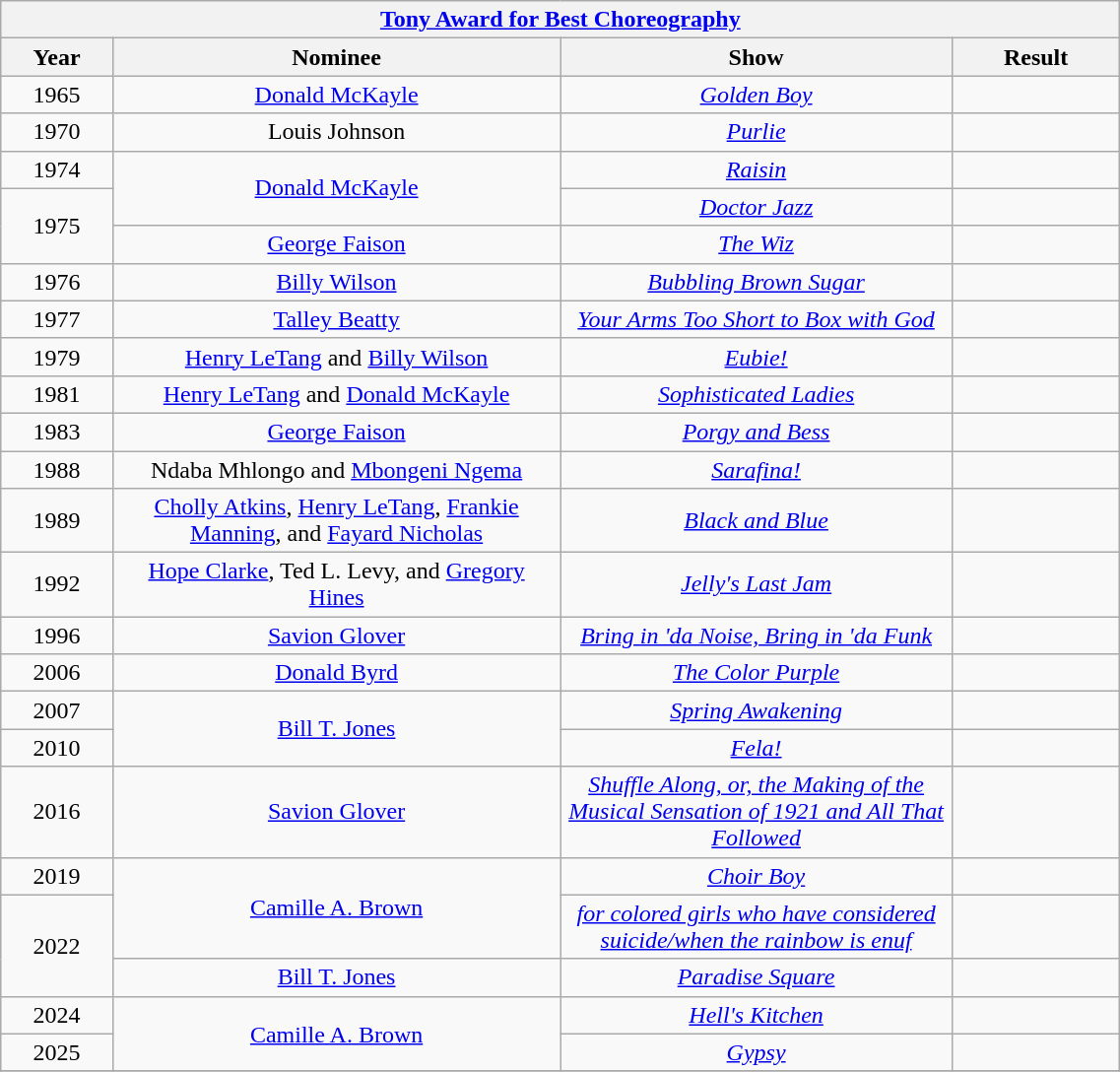<table class="wikitable" width="60%" style="text-align: center">
<tr>
<th colspan="4"><a href='#'>Tony Award for Best Choreography</a></th>
</tr>
<tr>
<th style="width:10%;">Year</th>
<th style="width:40%;">Nominee</th>
<th style="width:35%;">Show</th>
<th style="width:15%;">Result</th>
</tr>
<tr>
<td>1965</td>
<td><a href='#'>Donald McKayle</a></td>
<td><em><a href='#'>Golden Boy</a></em></td>
<td></td>
</tr>
<tr>
<td>1970</td>
<td>Louis Johnson</td>
<td><em><a href='#'>Purlie</a></em></td>
<td></td>
</tr>
<tr>
<td>1974</td>
<td rowspan="2"><a href='#'>Donald McKayle</a></td>
<td><em><a href='#'>Raisin</a></em></td>
<td></td>
</tr>
<tr>
<td rowspan="2">1975</td>
<td><em><a href='#'>Doctor Jazz</a></em></td>
<td></td>
</tr>
<tr>
<td><a href='#'>George Faison</a></td>
<td><em><a href='#'>The Wiz</a></em></td>
<td></td>
</tr>
<tr>
<td>1976</td>
<td><a href='#'>Billy Wilson</a></td>
<td><em><a href='#'>Bubbling Brown Sugar</a></em></td>
<td></td>
</tr>
<tr>
<td>1977</td>
<td><a href='#'>Talley Beatty</a></td>
<td><em><a href='#'>Your Arms Too Short to Box with God</a></em></td>
<td></td>
</tr>
<tr>
<td>1979</td>
<td><a href='#'>Henry LeTang</a> and <a href='#'>Billy Wilson</a></td>
<td><em><a href='#'>Eubie!</a></em></td>
<td></td>
</tr>
<tr>
<td>1981</td>
<td><a href='#'>Henry LeTang</a> and <a href='#'>Donald McKayle</a></td>
<td><em><a href='#'>Sophisticated Ladies</a></em></td>
<td></td>
</tr>
<tr>
<td>1983</td>
<td><a href='#'>George Faison</a></td>
<td><em><a href='#'>Porgy and Bess</a></em></td>
<td></td>
</tr>
<tr>
<td>1988</td>
<td>Ndaba Mhlongo and <a href='#'>Mbongeni Ngema</a></td>
<td><em><a href='#'>Sarafina!</a></em></td>
<td></td>
</tr>
<tr>
<td>1989</td>
<td><a href='#'>Cholly Atkins</a>, <a href='#'>Henry LeTang</a>, <a href='#'>Frankie Manning</a>, and <a href='#'>Fayard Nicholas</a></td>
<td><em><a href='#'>Black and Blue</a></em></td>
<td></td>
</tr>
<tr>
<td>1992</td>
<td><a href='#'>Hope Clarke</a>, Ted L. Levy, and <a href='#'>Gregory Hines</a></td>
<td><em><a href='#'>Jelly's Last Jam</a></em></td>
<td></td>
</tr>
<tr>
<td>1996</td>
<td><a href='#'>Savion Glover</a></td>
<td><em><a href='#'>Bring in 'da Noise, Bring in 'da Funk</a></em></td>
<td></td>
</tr>
<tr>
<td>2006</td>
<td><a href='#'>Donald Byrd</a></td>
<td><em><a href='#'>The Color Purple</a></em></td>
<td></td>
</tr>
<tr>
<td>2007</td>
<td rowspan="2"><a href='#'>Bill T. Jones</a></td>
<td><em><a href='#'>Spring Awakening</a></em></td>
<td></td>
</tr>
<tr>
<td>2010</td>
<td><em><a href='#'>Fela!</a></em></td>
<td></td>
</tr>
<tr>
<td>2016</td>
<td><a href='#'>Savion Glover</a></td>
<td><em><a href='#'>Shuffle Along, or, the Making of the Musical Sensation of 1921 and All That Followed</a></em></td>
<td></td>
</tr>
<tr>
<td>2019</td>
<td rowspan="2"><a href='#'>Camille A. Brown</a></td>
<td><em><a href='#'>Choir Boy</a></em></td>
<td></td>
</tr>
<tr>
<td rowspan="2">2022</td>
<td><em><a href='#'>for colored girls who have considered suicide/when the rainbow is enuf</a></em></td>
<td></td>
</tr>
<tr>
<td><a href='#'>Bill T. Jones</a></td>
<td><em><a href='#'>Paradise Square</a></em></td>
<td></td>
</tr>
<tr>
<td>2024</td>
<td rowspan="2"><a href='#'>Camille A. Brown</a></td>
<td><em><a href='#'>Hell's Kitchen</a></em></td>
<td></td>
</tr>
<tr>
<td>2025</td>
<td><em><a href='#'>Gypsy</a></em></td>
<td></td>
</tr>
<tr>
</tr>
</table>
